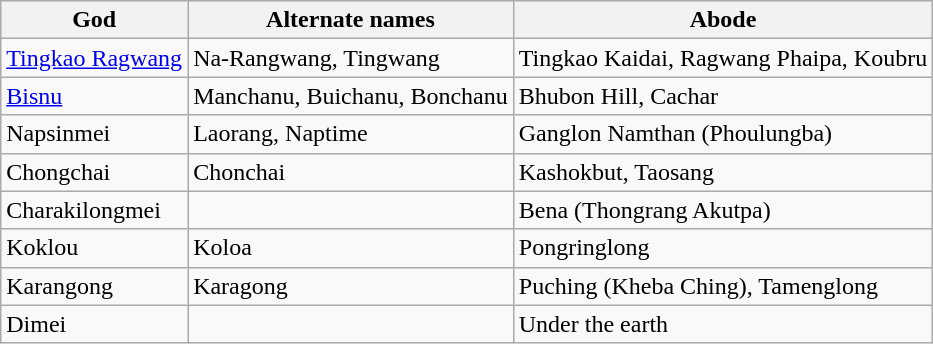<table class="wikitable" style="text-align:left;" style="font-size: 90%">
<tr>
<th>God</th>
<th>Alternate names</th>
<th>Abode</th>
</tr>
<tr>
<td><a href='#'>Tingkao Ragwang</a></td>
<td>Na-Rangwang, Tingwang</td>
<td>Tingkao Kaidai, Ragwang Phaipa, Koubru</td>
</tr>
<tr>
<td><a href='#'>Bisnu</a></td>
<td>Manchanu, Buichanu, Bonchanu</td>
<td>Bhubon Hill, Cachar</td>
</tr>
<tr>
<td>Napsinmei</td>
<td>Laorang, Naptime</td>
<td>Ganglon Namthan (Phoulungba)</td>
</tr>
<tr>
<td>Chongchai</td>
<td>Chonchai</td>
<td>Kashokbut, Taosang</td>
</tr>
<tr>
<td>Charakilongmei</td>
<td></td>
<td>Bena (Thongrang Akutpa)</td>
</tr>
<tr>
<td>Koklou</td>
<td>Koloa</td>
<td>Pongringlong</td>
</tr>
<tr>
<td>Karangong</td>
<td>Karagong</td>
<td>Puching (Kheba Ching), Tamenglong</td>
</tr>
<tr>
<td>Dimei</td>
<td></td>
<td>Under the earth</td>
</tr>
</table>
